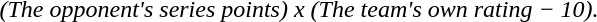<table>
<tr>
<td><em> (The opponent's series points) x (The team's own rating − 10).</em></td>
</tr>
</table>
